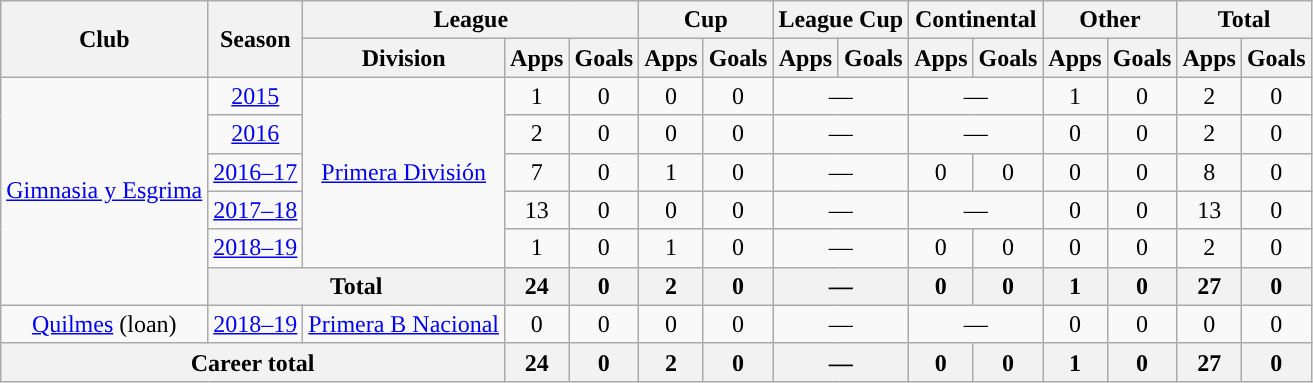<table class="wikitable" style="text-align:center">
<tr>
<th rowspan="2">Club</th>
<th rowspan="2">Season</th>
<th colspan="3">League</th>
<th colspan="2">Cup</th>
<th colspan="2">League Cup</th>
<th colspan="2">Continental</th>
<th colspan="2">Other</th>
<th colspan="2">Total</th>
</tr>
<tr>
<th>Division</th>
<th>Apps</th>
<th>Goals</th>
<th>Apps</th>
<th>Goals</th>
<th>Apps</th>
<th>Goals</th>
<th>Apps</th>
<th>Goals</th>
<th>Apps</th>
<th>Goals</th>
<th>Apps</th>
<th>Goals</th>
</tr>
<tr>
<td rowspan="6"><a href='#'>Gimnasia y Esgrima</a></td>
<td><a href='#'>2015</a></td>
<td rowspan="5"><a href='#'>Primera División</a></td>
<td>1</td>
<td>0</td>
<td>0</td>
<td>0</td>
<td colspan="2">—</td>
<td colspan="2">—</td>
<td>1</td>
<td>0</td>
<td>2</td>
<td>0</td>
</tr>
<tr>
<td><a href='#'>2016</a></td>
<td>2</td>
<td>0</td>
<td>0</td>
<td>0</td>
<td colspan="2">—</td>
<td colspan="2">—</td>
<td>0</td>
<td>0</td>
<td>2</td>
<td>0</td>
</tr>
<tr>
<td><a href='#'>2016–17</a></td>
<td>7</td>
<td>0</td>
<td>1</td>
<td>0</td>
<td colspan="2">—</td>
<td>0</td>
<td>0</td>
<td>0</td>
<td>0</td>
<td>8</td>
<td>0</td>
</tr>
<tr>
<td><a href='#'>2017–18</a></td>
<td>13</td>
<td>0</td>
<td>0</td>
<td>0</td>
<td colspan="2">—</td>
<td colspan="2">—</td>
<td>0</td>
<td>0</td>
<td>13</td>
<td>0</td>
</tr>
<tr>
<td><a href='#'>2018–19</a></td>
<td>1</td>
<td>0</td>
<td>1</td>
<td>0</td>
<td colspan="2">—</td>
<td>0</td>
<td>0</td>
<td>0</td>
<td>0</td>
<td>2</td>
<td>0</td>
</tr>
<tr>
<th colspan="2">Total</th>
<th>24</th>
<th>0</th>
<th>2</th>
<th>0</th>
<th colspan="2">—</th>
<th>0</th>
<th>0</th>
<th>1</th>
<th>0</th>
<th>27</th>
<th>0</th>
</tr>
<tr>
<td rowspan="1"><a href='#'>Quilmes</a> (loan)</td>
<td><a href='#'>2018–19</a></td>
<td rowspan="1"><a href='#'>Primera B Nacional</a></td>
<td>0</td>
<td>0</td>
<td>0</td>
<td>0</td>
<td colspan="2">—</td>
<td colspan="2">—</td>
<td>0</td>
<td>0</td>
<td>0</td>
<td>0</td>
</tr>
<tr>
<th colspan="3">Career total</th>
<th>24</th>
<th>0</th>
<th>2</th>
<th>0</th>
<th colspan="2">—</th>
<th>0</th>
<th>0</th>
<th>1</th>
<th>0</th>
<th>27</th>
<th>0</th>
</tr>
</table>
